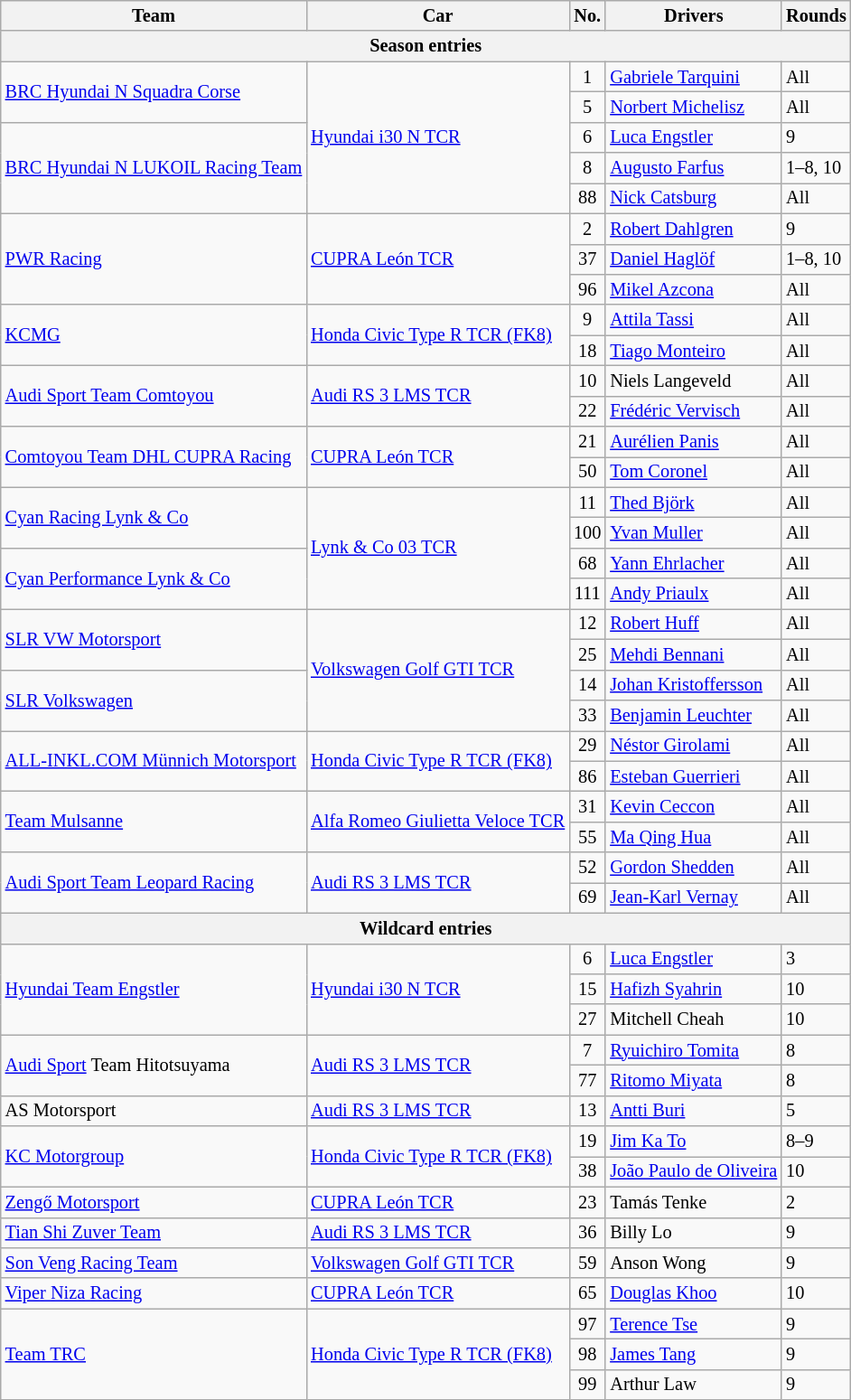<table class="wikitable" style="font-size: 85%">
<tr>
<th>Team</th>
<th>Car</th>
<th>No.</th>
<th>Drivers</th>
<th>Rounds</th>
</tr>
<tr>
<th colspan="5">Season entries</th>
</tr>
<tr>
<td rowspan=2> <a href='#'>BRC Hyundai N Squadra Corse</a></td>
<td rowspan=5><a href='#'>Hyundai i30 N TCR</a></td>
<td align="center">1</td>
<td> <a href='#'>Gabriele Tarquini</a></td>
<td>All</td>
</tr>
<tr>
<td align="center">5</td>
<td> <a href='#'>Norbert Michelisz</a></td>
<td>All</td>
</tr>
<tr>
<td rowspan=3> <a href='#'>BRC Hyundai N LUKOIL Racing Team</a></td>
<td align="center">6</td>
<td> <a href='#'>Luca Engstler</a></td>
<td>9</td>
</tr>
<tr>
<td align="center">8</td>
<td> <a href='#'>Augusto Farfus</a></td>
<td>1–8, 10</td>
</tr>
<tr>
<td align="center">88</td>
<td> <a href='#'>Nick Catsburg</a></td>
<td>All</td>
</tr>
<tr>
<td rowspan=3> <a href='#'>PWR Racing</a></td>
<td rowspan=3><a href='#'>CUPRA León TCR</a></td>
<td align="center">2</td>
<td> <a href='#'>Robert Dahlgren</a></td>
<td>9</td>
</tr>
<tr>
<td align="center">37</td>
<td> <a href='#'>Daniel Haglöf</a></td>
<td>1–8, 10</td>
</tr>
<tr>
<td align="center">96</td>
<td> <a href='#'>Mikel Azcona</a></td>
<td>All</td>
</tr>
<tr>
<td rowspan=2> <a href='#'>KCMG</a></td>
<td rowspan=2><a href='#'>Honda Civic Type R TCR (FK8)</a></td>
<td align="center">9</td>
<td> <a href='#'>Attila Tassi</a></td>
<td>All</td>
</tr>
<tr>
<td align="center">18</td>
<td> <a href='#'>Tiago Monteiro</a></td>
<td>All</td>
</tr>
<tr>
<td rowspan=2> <a href='#'>Audi Sport Team Comtoyou</a></td>
<td rowspan=2><a href='#'>Audi RS 3 LMS TCR</a></td>
<td align="center">10</td>
<td> Niels Langeveld</td>
<td>All</td>
</tr>
<tr>
<td align="center">22</td>
<td> <a href='#'>Frédéric Vervisch</a></td>
<td>All</td>
</tr>
<tr>
<td rowspan=2> <a href='#'>Comtoyou Team DHL CUPRA Racing</a></td>
<td rowspan=2><a href='#'>CUPRA León TCR</a></td>
<td align="center">21</td>
<td> <a href='#'>Aurélien Panis</a></td>
<td>All</td>
</tr>
<tr>
<td align="center">50</td>
<td> <a href='#'>Tom Coronel</a></td>
<td>All</td>
</tr>
<tr>
<td rowspan="2"> <a href='#'>Cyan Racing Lynk & Co</a></td>
<td rowspan="4"><a href='#'>Lynk & Co 03 TCR</a></td>
<td align="center">11</td>
<td> <a href='#'>Thed Björk</a></td>
<td>All</td>
</tr>
<tr>
<td align="center">100</td>
<td> <a href='#'>Yvan Muller</a></td>
<td>All</td>
</tr>
<tr>
<td rowspan="2"> <a href='#'>Cyan Performance Lynk & Co</a></td>
<td align="center">68</td>
<td> <a href='#'>Yann Ehrlacher</a></td>
<td>All</td>
</tr>
<tr>
<td align="center">111</td>
<td> <a href='#'>Andy Priaulx</a></td>
<td>All</td>
</tr>
<tr>
<td rowspan=2> <a href='#'>SLR VW Motorsport</a></td>
<td rowspan=4><a href='#'>Volkswagen Golf GTI TCR</a></td>
<td align="center">12</td>
<td> <a href='#'>Robert Huff</a></td>
<td>All</td>
</tr>
<tr>
<td align="center">25</td>
<td> <a href='#'>Mehdi Bennani</a></td>
<td>All</td>
</tr>
<tr>
<td rowspan=2> <a href='#'>SLR Volkswagen</a></td>
<td align="center">14</td>
<td> <a href='#'>Johan Kristoffersson</a></td>
<td>All</td>
</tr>
<tr>
<td align="center">33</td>
<td> <a href='#'>Benjamin Leuchter</a></td>
<td>All</td>
</tr>
<tr>
<td rowspan=2> <a href='#'>ALL-INKL.COM Münnich Motorsport</a></td>
<td rowspan=2><a href='#'>Honda Civic Type R TCR (FK8)</a></td>
<td align="center">29</td>
<td> <a href='#'>Néstor Girolami</a></td>
<td>All</td>
</tr>
<tr>
<td align="center">86</td>
<td> <a href='#'>Esteban Guerrieri</a></td>
<td>All</td>
</tr>
<tr>
<td rowspan=2> <a href='#'>Team Mulsanne</a></td>
<td rowspan=2><a href='#'>Alfa Romeo Giulietta Veloce TCR</a></td>
<td align="center">31</td>
<td> <a href='#'>Kevin Ceccon</a></td>
<td>All</td>
</tr>
<tr>
<td align="center">55</td>
<td> <a href='#'>Ma Qing Hua</a></td>
<td>All</td>
</tr>
<tr>
<td rowspan=2> <a href='#'>Audi Sport Team Leopard Racing</a></td>
<td rowspan=2><a href='#'>Audi RS 3 LMS TCR</a></td>
<td align="center">52</td>
<td> <a href='#'>Gordon Shedden</a></td>
<td>All</td>
</tr>
<tr>
<td align="center">69</td>
<td> <a href='#'>Jean-Karl Vernay</a></td>
<td>All</td>
</tr>
<tr>
<th colspan=5>Wildcard entries</th>
</tr>
<tr>
<td rowspan=3> <a href='#'>Hyundai Team Engstler</a></td>
<td rowspan="3"><a href='#'>Hyundai i30 N TCR</a></td>
<td align="center">6</td>
<td> <a href='#'>Luca Engstler</a></td>
<td>3</td>
</tr>
<tr>
<td align="center">15</td>
<td> <a href='#'>Hafizh Syahrin</a></td>
<td>10</td>
</tr>
<tr>
<td align="center">27</td>
<td> Mitchell Cheah</td>
<td>10</td>
</tr>
<tr>
<td rowspan="2"> <a href='#'>Audi Sport</a> Team Hitotsuyama</td>
<td rowspan="2"><a href='#'>Audi RS 3 LMS TCR</a></td>
<td align="center">7</td>
<td> <a href='#'>Ryuichiro Tomita</a></td>
<td>8</td>
</tr>
<tr>
<td align="center">77</td>
<td> <a href='#'>Ritomo Miyata</a></td>
<td>8</td>
</tr>
<tr>
<td> AS Motorsport</td>
<td><a href='#'>Audi RS 3 LMS TCR</a></td>
<td align="center">13</td>
<td> <a href='#'>Antti Buri</a></td>
<td>5</td>
</tr>
<tr>
<td rowspan="2"> <a href='#'>KC Motorgroup</a></td>
<td rowspan="2"><a href='#'>Honda Civic Type R TCR (FK8)</a></td>
<td align="center">19</td>
<td> <a href='#'>Jim Ka To</a></td>
<td>8–9</td>
</tr>
<tr>
<td align="center">38</td>
<td> <a href='#'>João Paulo de Oliveira</a></td>
<td>10</td>
</tr>
<tr>
<td> <a href='#'>Zengő Motorsport</a></td>
<td><a href='#'>CUPRA León TCR</a></td>
<td align="center">23</td>
<td> Tamás Tenke</td>
<td>2</td>
</tr>
<tr>
<td> <a href='#'>Tian Shi Zuver Team</a></td>
<td><a href='#'>Audi RS 3 LMS TCR</a></td>
<td align="center">36</td>
<td> Billy Lo</td>
<td>9</td>
</tr>
<tr>
<td> <a href='#'>Son Veng Racing Team</a></td>
<td><a href='#'>Volkswagen Golf GTI TCR</a></td>
<td align="center">59</td>
<td> Anson Wong</td>
<td>9</td>
</tr>
<tr>
<td> <a href='#'>Viper Niza Racing</a></td>
<td><a href='#'>CUPRA León TCR</a></td>
<td align="center">65</td>
<td> <a href='#'>Douglas Khoo</a></td>
<td>10</td>
</tr>
<tr>
<td rowspan=3> <a href='#'>Team TRC</a></td>
<td rowspan="3"><a href='#'>Honda Civic Type R TCR (FK8)</a></td>
<td align="center">97</td>
<td> <a href='#'>Terence Tse</a></td>
<td>9</td>
</tr>
<tr>
<td align="center">98</td>
<td> <a href='#'>James Tang</a></td>
<td>9</td>
</tr>
<tr>
<td align="center">99</td>
<td> Arthur Law</td>
<td>9</td>
</tr>
</table>
